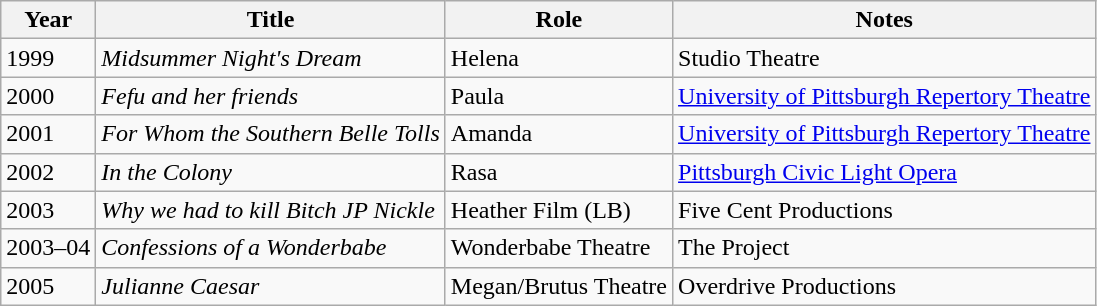<table class="wikitable sortable">
<tr>
<th>Year</th>
<th>Title</th>
<th>Role</th>
<th>Notes</th>
</tr>
<tr>
<td>1999</td>
<td><em>Midsummer Night's Dream</em></td>
<td>Helena</td>
<td>Studio Theatre</td>
</tr>
<tr>
<td>2000</td>
<td><em>Fefu and her friends</em></td>
<td>Paula</td>
<td><a href='#'>University of Pittsburgh Repertory Theatre</a></td>
</tr>
<tr>
<td>2001</td>
<td><em>For Whom the Southern Belle Tolls</em></td>
<td>Amanda</td>
<td><a href='#'>University of Pittsburgh Repertory Theatre</a></td>
</tr>
<tr>
<td>2002</td>
<td><em>In the Colony</em></td>
<td>Rasa</td>
<td><a href='#'>Pittsburgh Civic Light Opera</a></td>
</tr>
<tr>
<td>2003</td>
<td><em>Why we had to kill Bitch JP Nickle</em></td>
<td>Heather Film (LB)</td>
<td>Five Cent Productions</td>
</tr>
<tr>
<td>2003–04</td>
<td><em>Confessions of a Wonderbabe</em></td>
<td>Wonderbabe Theatre</td>
<td>The Project</td>
</tr>
<tr>
<td>2005</td>
<td><em>Julianne Caesar</em></td>
<td>Megan/Brutus Theatre</td>
<td>Overdrive Productions</td>
</tr>
</table>
